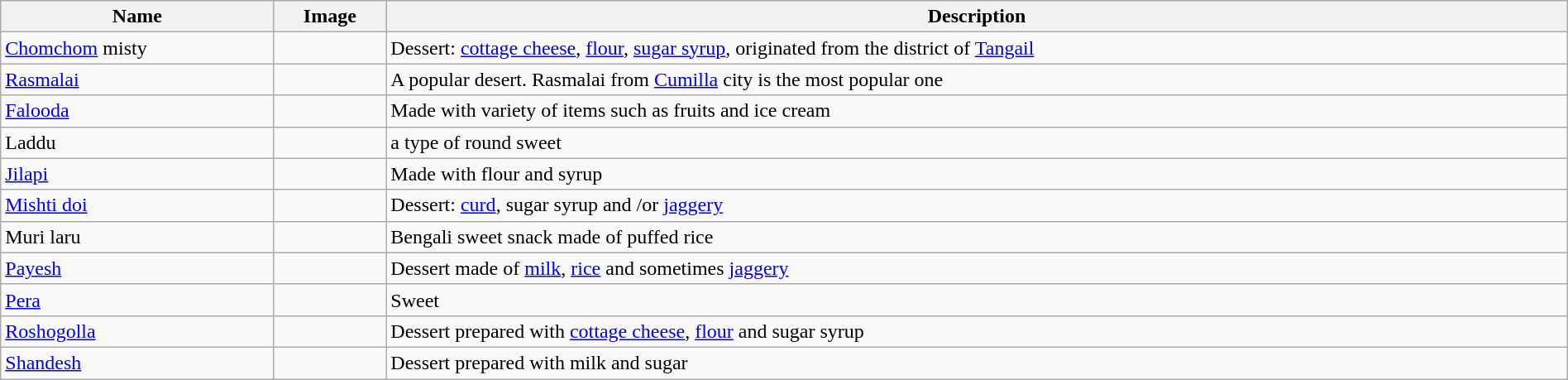<table class="wikitable sortable" width="100%">
<tr>
<th>Name</th>
<th>Image</th>
<th>Description</th>
</tr>
<tr>
<td><a href='#'>Chomchom</a> misty</td>
<td></td>
<td>Dessert: <a href='#'>cottage cheese</a>, <a href='#'>flour</a>, <a href='#'>sugar syrup</a>, originated from the district of <a href='#'>Tangail</a></td>
</tr>
<tr>
<td><a href='#'>Rasmalai</a></td>
<td></td>
<td>A popular desert. Rasmalai from <a href='#'>Cumilla</a> city is the most popular one</td>
</tr>
<tr>
<td><a href='#'>Falooda</a></td>
<td></td>
<td>Made with variety of items such as fruits and ice cream</td>
</tr>
<tr>
<td>Laddu </td>
<td></td>
<td>a type of round sweet</td>
</tr>
<tr>
<td><a href='#'>Jilapi</a></td>
<td></td>
<td>Made with flour and syrup</td>
</tr>
<tr>
<td><a href='#'>Mishti doi</a></td>
<td></td>
<td>Dessert: <a href='#'>curd</a>, sugar syrup and /or <a href='#'>jaggery</a></td>
</tr>
<tr>
<td>Muri laru</td>
<td></td>
<td>Bengali sweet snack made of puffed rice</td>
</tr>
<tr>
<td><a href='#'>Payesh</a></td>
<td></td>
<td>Dessert made of <a href='#'>milk</a>, <a href='#'>rice</a> and sometimes <a href='#'>jaggery</a></td>
</tr>
<tr>
<td><a href='#'>Pera</a></td>
<td></td>
<td>Sweet</td>
</tr>
<tr>
<td><a href='#'>Roshogolla</a></td>
<td></td>
<td>Dessert prepared with <a href='#'>cottage cheese</a>, <a href='#'>flour</a> and sugar syrup</td>
</tr>
<tr>
<td><a href='#'>Shandesh</a></td>
<td></td>
<td>Dessert prepared with milk and sugar</td>
</tr>
</table>
